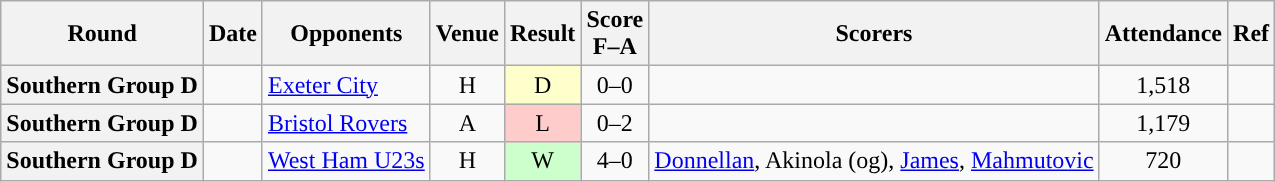<table class="wikitable plainrowheaders sortable" style="text-align:center">
<tr>
<th scope="col">Round</th>
<th scope="col">Date</th>
<th scope="col">Opponents</th>
<th scope="col">Venue</th>
<th scope="col">Result</th>
<th scope="col">Score<br>F–A</th>
<th scope="col" class="unsortable">Scorers</th>
<th scope="col">Attendance</th>
<th scope="col" class="unsortable">Ref</th>
</tr>
<tr>
<th scope="row">Southern Group D</th>
<td align="left"></td>
<td align="left"><a href='#'>Exeter City</a></td>
<td>H</td>
<td style="background-color:#FFFFCC">D</td>
<td>0–0</td>
<td align="left"></td>
<td>1,518</td>
<td></td>
</tr>
<tr>
<th scope="row">Southern Group D</th>
<td align="left"></td>
<td align="left"><a href='#'>Bristol Rovers</a></td>
<td>A</td>
<td style="background-color:#FFCCCC">L</td>
<td>0–2</td>
<td align="left"></td>
<td>1,179</td>
<td></td>
</tr>
<tr>
<th scope="row">Southern Group D</th>
<td align="left"></td>
<td align="left"><a href='#'>West Ham U23s</a></td>
<td>H</td>
<td style="background-color:#CCFFCC">W</td>
<td>4–0</td>
<td align="left"><a href='#'>Donnellan</a>, Akinola (og), <a href='#'>James</a>, <a href='#'>Mahmutovic</a></td>
<td>720</td>
<td></td>
</tr>
</table>
